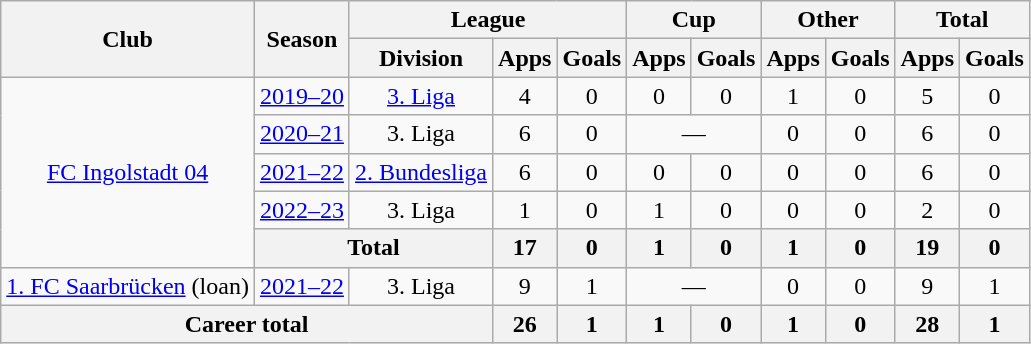<table class="wikitable" style="text-align:center">
<tr>
<th rowspan="2">Club</th>
<th rowspan="2">Season</th>
<th colspan="3">League</th>
<th colspan="2">Cup</th>
<th colspan="2">Other</th>
<th colspan="2">Total</th>
</tr>
<tr>
<th>Division</th>
<th>Apps</th>
<th>Goals</th>
<th>Apps</th>
<th>Goals</th>
<th>Apps</th>
<th>Goals</th>
<th>Apps</th>
<th>Goals</th>
</tr>
<tr>
<td rowspan="5"><a href='#'>FC Ingolstadt 04</a></td>
<td><a href='#'>2019–20</a></td>
<td><a href='#'>3. Liga</a></td>
<td>4</td>
<td>0</td>
<td>0</td>
<td>0</td>
<td>1</td>
<td>0</td>
<td>5</td>
<td>0</td>
</tr>
<tr>
<td><a href='#'>2020–21</a></td>
<td>3. Liga</td>
<td>6</td>
<td>0</td>
<td colspan="2">—</td>
<td>0</td>
<td>0</td>
<td>6</td>
<td>0</td>
</tr>
<tr>
<td><a href='#'>2021–22</a></td>
<td><a href='#'>2. Bundesliga</a></td>
<td>6</td>
<td>0</td>
<td>0</td>
<td>0</td>
<td>0</td>
<td>0</td>
<td>6</td>
<td>0</td>
</tr>
<tr>
<td><a href='#'>2022–23</a></td>
<td>3. Liga</td>
<td>1</td>
<td>0</td>
<td>1</td>
<td>0</td>
<td>0</td>
<td>0</td>
<td>2</td>
<td>0</td>
</tr>
<tr>
<th colspan="2">Total</th>
<th>17</th>
<th>0</th>
<th>1</th>
<th>0</th>
<th>1</th>
<th>0</th>
<th>19</th>
<th>0</th>
</tr>
<tr>
<td><a href='#'>1. FC Saarbrücken</a> (loan)</td>
<td><a href='#'>2021–22</a></td>
<td>3. Liga</td>
<td>9</td>
<td>1</td>
<td colspan="2">—</td>
<td>0</td>
<td>0</td>
<td>9</td>
<td>1</td>
</tr>
<tr>
<th colspan="3">Career total</th>
<th>26</th>
<th>1</th>
<th>1</th>
<th>0</th>
<th>1</th>
<th>0</th>
<th>28</th>
<th>1</th>
</tr>
</table>
